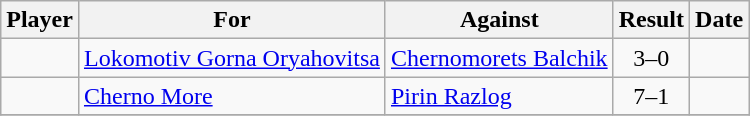<table class="wikitable sortable">
<tr>
<th>Player</th>
<th>For</th>
<th>Against</th>
<th style="text-align:center">Result</th>
<th>Date</th>
</tr>
<tr>
<td> </td>
<td><a href='#'>Lokomotiv Gorna Oryahovitsa</a></td>
<td><a href='#'>Chernomorets Balchik</a></td>
<td style="text-align:center;">3–0</td>
<td></td>
</tr>
<tr>
<td> </td>
<td><a href='#'>Cherno More</a></td>
<td><a href='#'>Pirin Razlog</a></td>
<td style="text-align:center;">7–1</td>
<td></td>
</tr>
<tr>
</tr>
</table>
